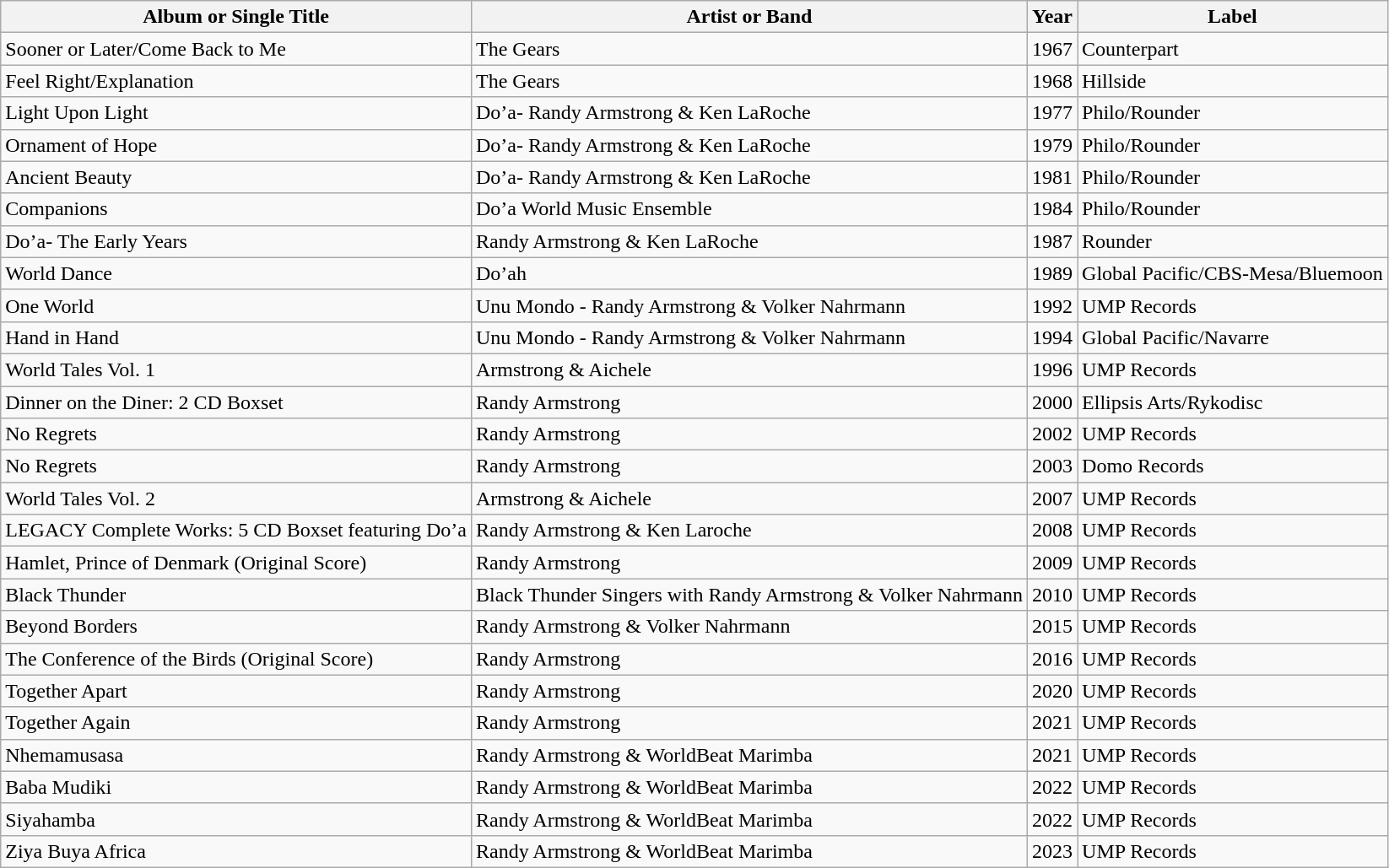<table class="wikitable">
<tr>
<th>Album or Single Title</th>
<th>Artist or Band</th>
<th>Year</th>
<th>Label</th>
</tr>
<tr>
<td>Sooner or Later/Come Back to Me</td>
<td>The Gears</td>
<td>1967</td>
<td>Counterpart</td>
</tr>
<tr>
<td>Feel Right/Explanation</td>
<td>The Gears</td>
<td>1968</td>
<td>Hillside</td>
</tr>
<tr>
<td>Light Upon Light</td>
<td>Do’a- Randy Armstrong & Ken LaRoche</td>
<td>1977</td>
<td>Philo/Rounder</td>
</tr>
<tr>
<td>Ornament of Hope</td>
<td>Do’a- Randy Armstrong & Ken LaRoche</td>
<td>1979</td>
<td>Philo/Rounder</td>
</tr>
<tr>
<td>Ancient Beauty</td>
<td>Do’a- Randy Armstrong & Ken LaRoche</td>
<td>1981</td>
<td>Philo/Rounder</td>
</tr>
<tr>
<td>Companions</td>
<td>Do’a World Music Ensemble</td>
<td>1984</td>
<td>Philo/Rounder</td>
</tr>
<tr>
<td>Do’a- The Early Years</td>
<td>Randy Armstrong & Ken LaRoche</td>
<td>1987</td>
<td>Rounder</td>
</tr>
<tr>
<td>World Dance</td>
<td>Do’ah</td>
<td>1989</td>
<td>Global Pacific/CBS-Mesa/Bluemoon</td>
</tr>
<tr>
<td>One World</td>
<td>Unu Mondo - Randy Armstrong & Volker Nahrmann</td>
<td>1992</td>
<td>UMP Records</td>
</tr>
<tr>
<td>Hand in Hand</td>
<td>Unu Mondo - Randy Armstrong & Volker Nahrmann</td>
<td>1994</td>
<td>Global Pacific/Navarre</td>
</tr>
<tr>
<td>World Tales Vol. 1</td>
<td>Armstrong & Aichele</td>
<td>1996</td>
<td>UMP Records</td>
</tr>
<tr>
<td>Dinner on the Diner: 2 CD Boxset</td>
<td>Randy Armstrong</td>
<td>2000</td>
<td>Ellipsis Arts/Rykodisc</td>
</tr>
<tr>
<td>No Regrets</td>
<td>Randy Armstrong</td>
<td>2002</td>
<td>UMP Records</td>
</tr>
<tr>
<td>No Regrets</td>
<td>Randy Armstrong</td>
<td>2003</td>
<td>Domo Records</td>
</tr>
<tr>
<td>World Tales Vol. 2  </td>
<td>Armstrong & Aichele</td>
<td>2007</td>
<td>UMP Records</td>
</tr>
<tr>
<td>LEGACY Complete Works: 5 CD Boxset featuring Do’a</td>
<td>Randy Armstrong & Ken Laroche</td>
<td>2008</td>
<td>UMP Records</td>
</tr>
<tr>
<td>Hamlet, Prince of Denmark (Original Score)</td>
<td>Randy Armstrong</td>
<td>2009</td>
<td>UMP Records</td>
</tr>
<tr>
<td>Black Thunder</td>
<td>Black Thunder Singers with Randy Armstrong & Volker Nahrmann</td>
<td>2010</td>
<td>UMP Records</td>
</tr>
<tr>
<td>Beyond Borders</td>
<td>Randy Armstrong & Volker Nahrmann</td>
<td>2015</td>
<td>UMP Records</td>
</tr>
<tr>
<td>The Conference of the Birds (Original Score)</td>
<td>Randy Armstrong</td>
<td>2016</td>
<td>UMP Records</td>
</tr>
<tr>
<td>Together Apart</td>
<td>Randy Armstrong</td>
<td>2020</td>
<td>UMP Records</td>
</tr>
<tr>
<td>Together Again</td>
<td>Randy Armstrong</td>
<td>2021</td>
<td>UMP Records</td>
</tr>
<tr>
<td>Nhemamusasa</td>
<td>Randy Armstrong & WorldBeat Marimba</td>
<td>2021</td>
<td>UMP Records</td>
</tr>
<tr>
<td>Baba Mudiki</td>
<td>Randy Armstrong & WorldBeat Marimba</td>
<td>2022</td>
<td>UMP Records</td>
</tr>
<tr>
<td>Siyahamba</td>
<td>Randy Armstrong & WorldBeat Marimba</td>
<td>2022</td>
<td>UMP Records</td>
</tr>
<tr>
<td>Ziya Buya Africa</td>
<td>Randy Armstrong & WorldBeat Marimba</td>
<td>2023</td>
<td>UMP Records</td>
</tr>
</table>
